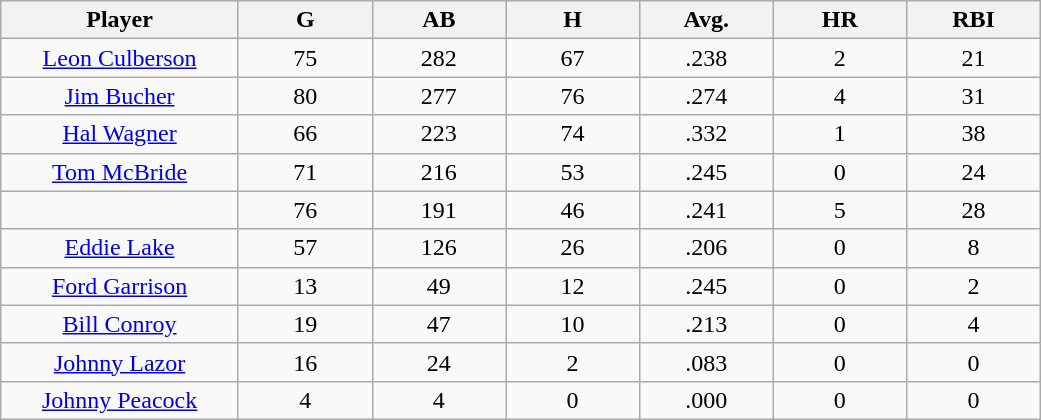<table class="wikitable sortable">
<tr>
<th bgcolor="#DDDDFF" width="16%">Player</th>
<th bgcolor="#DDDDFF" width="9%">G</th>
<th bgcolor="#DDDDFF" width="9%">AB</th>
<th bgcolor="#DDDDFF" width="9%">H</th>
<th bgcolor="#DDDDFF" width="9%">Avg.</th>
<th bgcolor="#DDDDFF" width="9%">HR</th>
<th bgcolor="#DDDDFF" width="9%">RBI</th>
</tr>
<tr align="center">
<td><a href='#'>Leon Culberson</a></td>
<td>75</td>
<td>282</td>
<td>67</td>
<td>.238</td>
<td>2</td>
<td>21</td>
</tr>
<tr align=center>
<td><a href='#'>Jim Bucher</a></td>
<td>80</td>
<td>277</td>
<td>76</td>
<td>.274</td>
<td>4</td>
<td>31</td>
</tr>
<tr align=center>
<td><a href='#'>Hal Wagner</a></td>
<td>66</td>
<td>223</td>
<td>74</td>
<td>.332</td>
<td>1</td>
<td>38</td>
</tr>
<tr align=center>
<td><a href='#'>Tom McBride</a></td>
<td>71</td>
<td>216</td>
<td>53</td>
<td>.245</td>
<td>0</td>
<td>24</td>
</tr>
<tr align=center>
<td></td>
<td>76</td>
<td>191</td>
<td>46</td>
<td>.241</td>
<td>5</td>
<td>28</td>
</tr>
<tr align="center">
<td><a href='#'>Eddie Lake</a></td>
<td>57</td>
<td>126</td>
<td>26</td>
<td>.206</td>
<td>0</td>
<td>8</td>
</tr>
<tr align=center>
<td><a href='#'>Ford Garrison</a></td>
<td>13</td>
<td>49</td>
<td>12</td>
<td>.245</td>
<td>0</td>
<td>2</td>
</tr>
<tr align=center>
<td><a href='#'>Bill Conroy</a></td>
<td>19</td>
<td>47</td>
<td>10</td>
<td>.213</td>
<td>0</td>
<td>4</td>
</tr>
<tr align=center>
<td><a href='#'>Johnny Lazor</a></td>
<td>16</td>
<td>24</td>
<td>2</td>
<td>.083</td>
<td>0</td>
<td>0</td>
</tr>
<tr align=center>
<td><a href='#'>Johnny Peacock</a></td>
<td>4</td>
<td>4</td>
<td>0</td>
<td>.000</td>
<td>0</td>
<td>0</td>
</tr>
</table>
